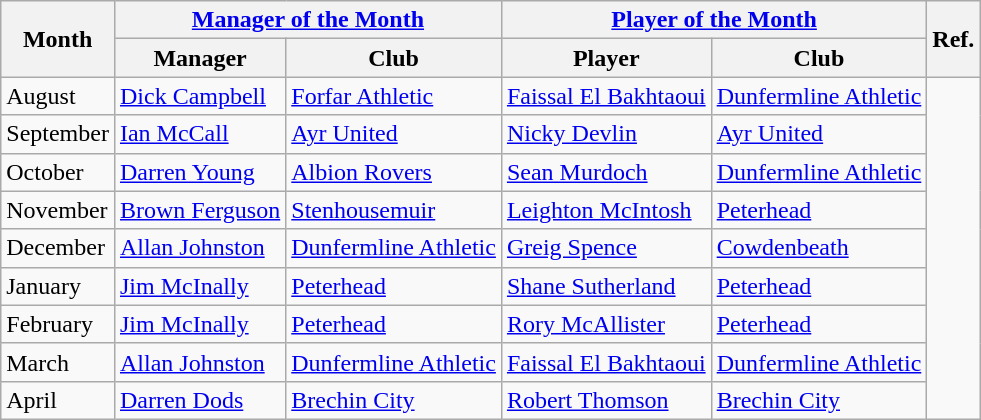<table class="wikitable">
<tr>
<th rowspan="2">Month</th>
<th colspan="2"><a href='#'>Manager of the Month</a></th>
<th colspan="2"><a href='#'>Player of the Month</a></th>
<th rowspan="2">Ref.</th>
</tr>
<tr>
<th>Manager</th>
<th>Club</th>
<th>Player</th>
<th>Club</th>
</tr>
<tr>
<td>August</td>
<td> <a href='#'>Dick Campbell</a></td>
<td><a href='#'>Forfar Athletic</a></td>
<td> <a href='#'>Faissal El Bakhtaoui</a></td>
<td><a href='#'>Dunfermline Athletic</a></td>
<td rowspan="9"></td>
</tr>
<tr>
<td>September</td>
<td> <a href='#'>Ian McCall</a></td>
<td><a href='#'>Ayr United</a></td>
<td> <a href='#'>Nicky Devlin</a></td>
<td><a href='#'>Ayr United</a></td>
</tr>
<tr>
<td>October</td>
<td> <a href='#'>Darren Young</a></td>
<td><a href='#'>Albion Rovers</a></td>
<td> <a href='#'>Sean Murdoch</a></td>
<td><a href='#'>Dunfermline Athletic</a></td>
</tr>
<tr>
<td>November</td>
<td> <a href='#'>Brown Ferguson</a></td>
<td><a href='#'>Stenhousemuir</a></td>
<td> <a href='#'>Leighton McIntosh</a></td>
<td><a href='#'>Peterhead</a></td>
</tr>
<tr>
<td>December</td>
<td> <a href='#'>Allan Johnston</a></td>
<td><a href='#'>Dunfermline Athletic</a></td>
<td> <a href='#'>Greig Spence</a></td>
<td><a href='#'>Cowdenbeath</a></td>
</tr>
<tr>
<td>January</td>
<td> <a href='#'>Jim McInally</a></td>
<td><a href='#'>Peterhead</a></td>
<td> <a href='#'>Shane Sutherland</a></td>
<td><a href='#'>Peterhead</a></td>
</tr>
<tr>
<td>February</td>
<td> <a href='#'>Jim McInally</a></td>
<td><a href='#'>Peterhead</a></td>
<td> <a href='#'>Rory McAllister</a></td>
<td><a href='#'>Peterhead</a></td>
</tr>
<tr>
<td>March</td>
<td> <a href='#'>Allan Johnston</a></td>
<td><a href='#'>Dunfermline Athletic</a></td>
<td> <a href='#'>Faissal El Bakhtaoui</a></td>
<td><a href='#'>Dunfermline Athletic</a></td>
</tr>
<tr>
<td>April</td>
<td> <a href='#'>Darren Dods</a></td>
<td><a href='#'>Brechin City</a></td>
<td> <a href='#'>Robert Thomson</a></td>
<td><a href='#'>Brechin City</a></td>
</tr>
</table>
